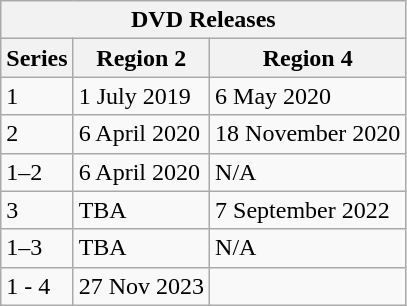<table class="wikitable">
<tr>
<th colspan="3">DVD Releases</th>
</tr>
<tr>
<th>Series</th>
<th>Region 2</th>
<th>Region 4</th>
</tr>
<tr>
<td>1</td>
<td>1 July 2019</td>
<td>6 May 2020</td>
</tr>
<tr>
<td>2</td>
<td>6 April 2020</td>
<td>18 November 2020</td>
</tr>
<tr>
<td>1–2</td>
<td>6 April 2020</td>
<td>N/A</td>
</tr>
<tr>
<td>3</td>
<td>TBA</td>
<td>7 September 2022</td>
</tr>
<tr>
<td>1–3</td>
<td>TBA</td>
<td>N/A</td>
</tr>
<tr>
<td>1 - 4</td>
<td>27 Nov 2023</td>
<td></td>
</tr>
</table>
